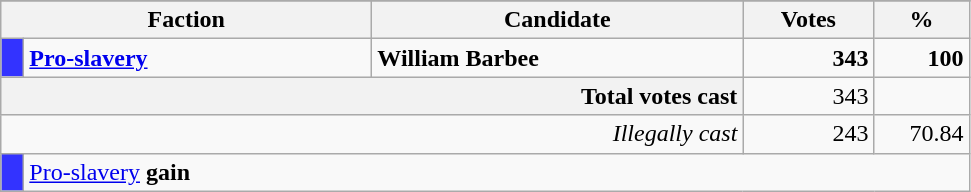<table class="wikitable plainrowheaders" style="text-align:center;">
<tr>
</tr>
<tr>
<th scope="col" colspan="2" style="width: 15em">Faction</th>
<th scope="col" style="width: 15em">Candidate</th>
<th scope="col" style="width: 5em">Votes</th>
<th scope="col" style="width: 3.5em">%</th>
</tr>
<tr>
<td style="width: 0.5em; background-color:#3333FF"></td>
<td style="text-align: left"><strong><a href='#'>Pro-slavery</a></strong></td>
<td style="text-align: left"><strong>William Barbee</strong></td>
<td style="text-align: right; margin-right: 0.5em"><strong>343</strong></td>
<td style="text-align: right; margin-right: 0.5em"><strong>100</strong></td>
</tr>
<tr>
<th colspan="3" style="text-align:right;">Total votes cast</th>
<td style="text-align:right;">343</td>
<td style="text-align:right;"></td>
</tr>
<tr>
<td colspan="3" style="text-align:right;"><em>Illegally cast</em></td>
<td style="text-align:right;">243</td>
<td style="text-align:right;">70.84</td>
</tr>
<tr>
<td style="width: 0.5em; background-color:#3333FF"></td>
<td colspan="4" style="text-align:left;"><a href='#'>Pro-slavery</a> <strong>gain</strong></td>
</tr>
</table>
